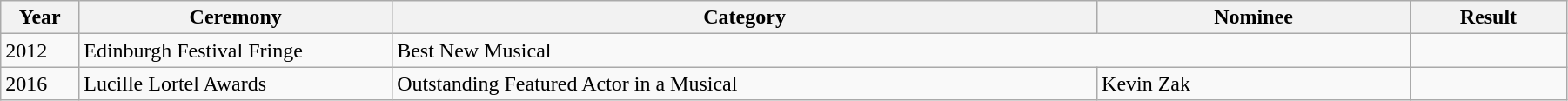<table class="wikitable" style="width:95%;">
<tr>
<th style="width:5%;">Year</th>
<th style="width:20%;">Ceremony</th>
<th style="width:45%;">Category</th>
<th style="width:20%;">Nominee</th>
<th style="width:10%;">Result</th>
</tr>
<tr>
<td>2012</td>
<td>Edinburgh Festival Fringe</td>
<td colspan="2">Best New Musical</td>
<td></td>
</tr>
<tr>
<td>2016</td>
<td>Lucille Lortel Awards</td>
<td>Outstanding Featured Actor in a Musical</td>
<td>Kevin Zak</td>
<td></td>
</tr>
</table>
